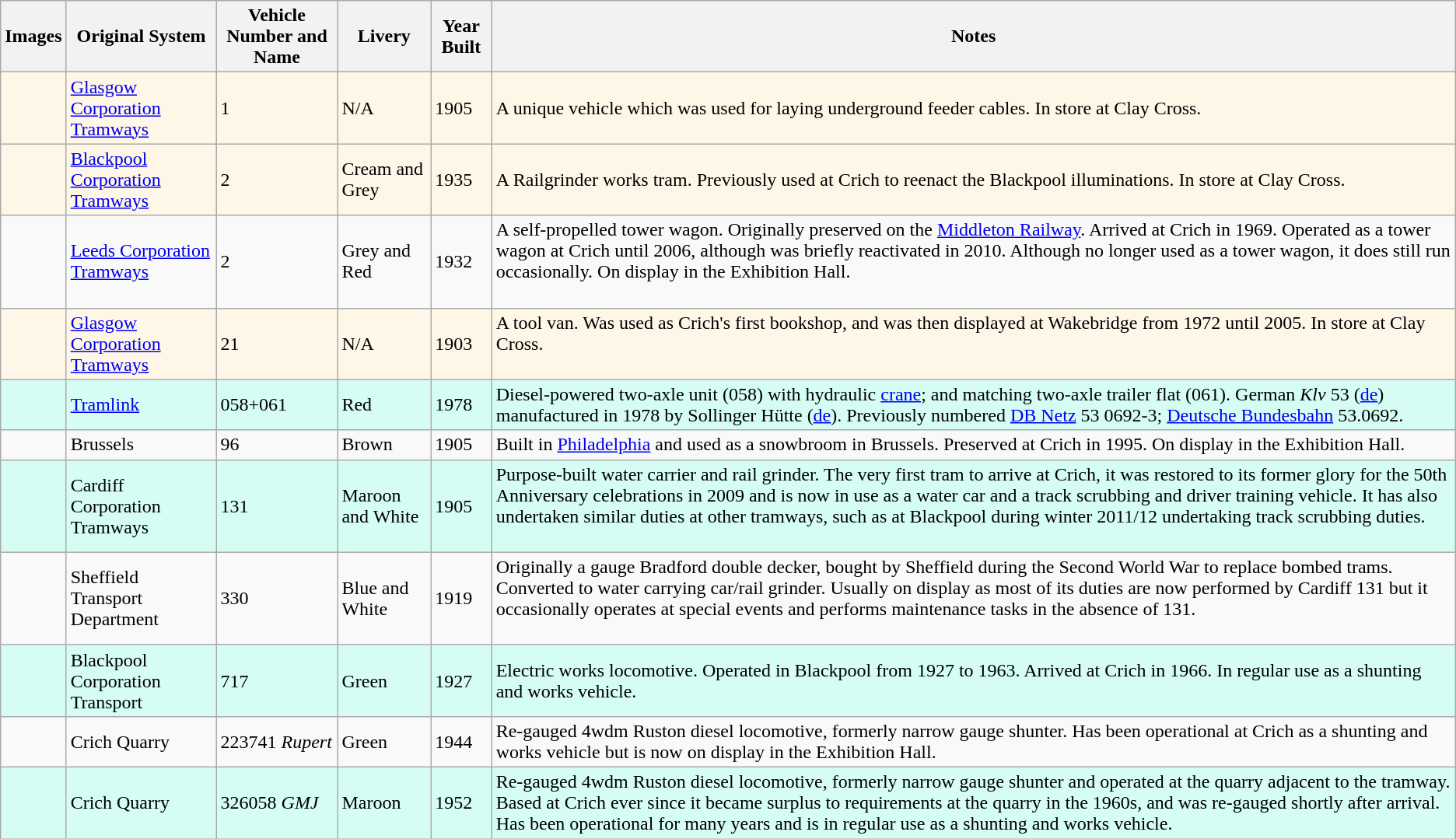<table class="wikitable sortable">
<tr ---------------------------------------------------------------------------------------------->
<th>Images</th>
<th>Original System</th>
<th>Vehicle Number and Name</th>
<th>Livery</th>
<th>Year Built</th>
<th>Notes</th>
</tr>
<tr bgcolor=#fef6e7>
<td></td>
<td><a href='#'>Glasgow Corporation Tramways</a></td>
<td>1</td>
<td>N/A</td>
<td>1905</td>
<td>A unique vehicle which was used for laying underground feeder cables. In store at Clay Cross.</td>
</tr>
<tr bgcolor=#fef6e7>
<td></td>
<td><a href='#'>Blackpool Corporation Tramways</a></td>
<td>2</td>
<td>Cream and Grey</td>
<td>1935</td>
<td>A Railgrinder works tram. Previously used at Crich to reenact the Blackpool illuminations. In store at Clay Cross.</td>
</tr>
<tr ---------------------------------------------------------------------------------------------->
<td></td>
<td><a href='#'>Leeds Corporation Tramways</a></td>
<td>2</td>
<td>Grey and Red</td>
<td>1932</td>
<td>A self-propelled tower wagon. Originally preserved on the <a href='#'>Middleton Railway</a>. Arrived at Crich in 1969. Operated as a tower wagon at Crich until 2006, although was briefly reactivated in 2010. Although no longer used as a tower wagon, it does still run occasionally. On display in the Exhibition Hall.<br><br></td>
</tr>
<tr bgcolor=#fef6e7>
<td></td>
<td><a href='#'>Glasgow Corporation Tramways</a></td>
<td>21</td>
<td>N/A</td>
<td>1903</td>
<td>A tool van. Was used as Crich's first bookshop, and was then displayed at Wakebridge from 1972 until 2005. In store at Clay Cross.<br><br></td>
</tr>
<tr bgcolor=#d5fdf4>
<td></td>
<td><a href='#'>Tramlink</a></td>
<td>058+061</td>
<td>Red</td>
<td>1978</td>
<td>Diesel-powered two-axle unit (058) with hydraulic <a href='#'>crane</a>; and matching two-axle trailer flat (061).  German <em><abbr>Klv</abbr></em> 53 (<a href='#'>de</a>) manufactured in 1978 by Sollinger Hütte (<a href='#'>de</a>). Previously numbered <a href='#'>DB Netz</a> 53 0692-3; <a href='#'>Deutsche Bundesbahn</a> 53.0692.</td>
</tr>
<tr ---------------------------------------------------------------------------------------------->
<td></td>
<td>Brussels</td>
<td>96</td>
<td>Brown</td>
<td>1905</td>
<td>Built in <a href='#'>Philadelphia</a> and used as a snowbroom in Brussels. Preserved at Crich in 1995. On display in the Exhibition Hall.</td>
</tr>
<tr bgcolor=#d5fdf4>
<td></td>
<td>Cardiff Corporation Tramways</td>
<td>131</td>
<td>Maroon and White</td>
<td>1905</td>
<td>Purpose-built water carrier and rail grinder. The very first tram to arrive at Crich, it was restored to its former glory for the 50th Anniversary celebrations in 2009 and is now in use as a water car and a track scrubbing and driver training vehicle. It has also undertaken similar duties at other tramways, such as at Blackpool during winter 2011/12 undertaking track scrubbing duties.<br><br></td>
</tr>
<tr ---------------------------------------------------------------------------------------------->
<td></td>
<td>Sheffield Transport Department</td>
<td>330</td>
<td>Blue and White</td>
<td>1919</td>
<td>Originally a  gauge Bradford double decker, bought by Sheffield during the Second World War to replace bombed trams. Converted to water carrying car/rail grinder. Usually on display as most of its duties are now performed by Cardiff 131 but it occasionally operates at special events and performs maintenance tasks in the absence of 131.<br><br></td>
</tr>
<tr bgcolor=#d5fdf4>
<td></td>
<td>Blackpool Corporation Transport</td>
<td>717</td>
<td>Green</td>
<td>1927</td>
<td>Electric works locomotive. Operated in Blackpool from 1927 to 1963. Arrived at Crich in 1966. In regular use as a shunting and works vehicle.<br></td>
</tr>
<tr ---------------------------------------------------------------------------------------------->
<td></td>
<td>Crich Quarry</td>
<td>223741 <em>Rupert</em></td>
<td>Green</td>
<td>1944</td>
<td>Re-gauged 4wdm Ruston diesel locomotive, formerly narrow gauge shunter. Has been operational at Crich as a shunting and works vehicle but is now on display in the Exhibition Hall.</td>
</tr>
<tr bgcolor=#d5fdf4>
<td></td>
<td>Crich Quarry</td>
<td>326058 <em>GMJ</em></td>
<td>Maroon</td>
<td>1952</td>
<td>Re-gauged 4wdm Ruston diesel locomotive, formerly narrow gauge shunter and operated at the quarry adjacent to the tramway. Based at Crich ever since it became surplus to requirements at the quarry in the 1960s, and was re-gauged shortly after arrival. Has been operational for many years and is in regular use as a shunting and works vehicle.</td>
</tr>
</table>
